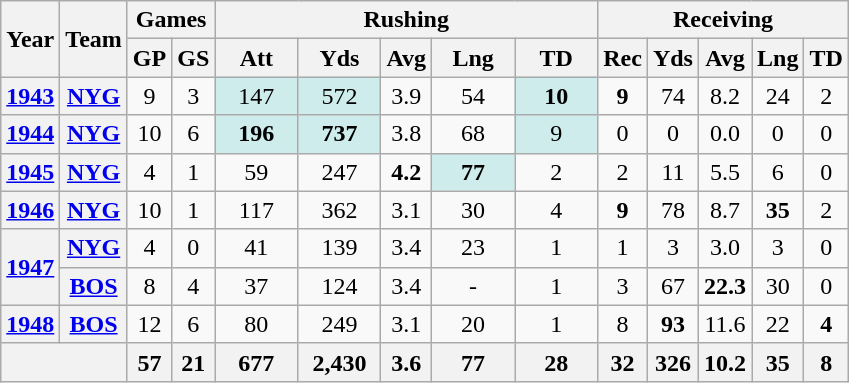<table class="wikitable" style="text-align:center;">
<tr>
<th rowspan="2">Year</th>
<th rowspan="2">Team</th>
<th colspan="2">Games</th>
<th colspan="5">Rushing</th>
<th colspan="5">Receiving</th>
</tr>
<tr>
<th>GP</th>
<th>GS</th>
<th>Att</th>
<th>Yds</th>
<th>Avg</th>
<th>Lng</th>
<th>TD</th>
<th>Rec</th>
<th>Yds</th>
<th>Avg</th>
<th>Lng</th>
<th>TD</th>
</tr>
<tr>
<th><a href='#'>1943</a></th>
<th><a href='#'>NYG</a></th>
<td>9</td>
<td>3</td>
<td style="background:#cfecec; width:3em;">147</td>
<td style="background:#cfecec; width:3em;">572</td>
<td>3.9</td>
<td>54</td>
<td style="background:#cfecec; width:3em;"><strong>10</strong></td>
<td><strong>9</strong></td>
<td>74</td>
<td>8.2</td>
<td>24</td>
<td>2</td>
</tr>
<tr>
<th><a href='#'>1944</a></th>
<th><a href='#'>NYG</a></th>
<td>10</td>
<td>6</td>
<td style="background:#cfecec; width:3em;"><strong>196</strong></td>
<td style="background:#cfecec; width:3em;"><strong>737</strong></td>
<td>3.8</td>
<td>68</td>
<td style="background:#cfecec; width:3em;">9</td>
<td>0</td>
<td>0</td>
<td>0.0</td>
<td>0</td>
<td>0</td>
</tr>
<tr>
<th><a href='#'>1945</a></th>
<th><a href='#'>NYG</a></th>
<td>4</td>
<td>1</td>
<td>59</td>
<td>247</td>
<td><strong>4.2</strong></td>
<td style="background:#cfecec; width:3em;"><strong>77</strong></td>
<td>2</td>
<td>2</td>
<td>11</td>
<td>5.5</td>
<td>6</td>
<td>0</td>
</tr>
<tr>
<th><a href='#'>1946</a></th>
<th><a href='#'>NYG</a></th>
<td>10</td>
<td>1</td>
<td>117</td>
<td>362</td>
<td>3.1</td>
<td>30</td>
<td>4</td>
<td><strong>9</strong></td>
<td>78</td>
<td>8.7</td>
<td><strong>35</strong></td>
<td>2</td>
</tr>
<tr>
<th rowspan="2"><a href='#'>1947</a></th>
<th><a href='#'>NYG</a></th>
<td>4</td>
<td>0</td>
<td>41</td>
<td>139</td>
<td>3.4</td>
<td>23</td>
<td>1</td>
<td>1</td>
<td>3</td>
<td>3.0</td>
<td>3</td>
<td>0</td>
</tr>
<tr>
<th><a href='#'>BOS</a></th>
<td>8</td>
<td>4</td>
<td>37</td>
<td>124</td>
<td>3.4</td>
<td>-</td>
<td>1</td>
<td>3</td>
<td>67</td>
<td><strong>22.3</strong></td>
<td>30</td>
<td>0</td>
</tr>
<tr>
<th><a href='#'>1948</a></th>
<th><a href='#'>BOS</a></th>
<td>12</td>
<td>6</td>
<td>80</td>
<td>249</td>
<td>3.1</td>
<td>20</td>
<td>1</td>
<td>8</td>
<td><strong>93</strong></td>
<td>11.6</td>
<td>22</td>
<td><strong>4</strong></td>
</tr>
<tr>
<th colspan="2"></th>
<th>57</th>
<th>21</th>
<th>677</th>
<th>2,430</th>
<th>3.6</th>
<th>77</th>
<th>28</th>
<th>32</th>
<th>326</th>
<th>10.2</th>
<th>35</th>
<th>8</th>
</tr>
</table>
